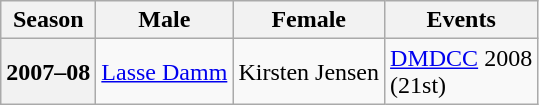<table class="wikitable">
<tr>
<th scope="col">Season</th>
<th scope="col">Male</th>
<th scope="col">Female</th>
<th scope="col">Events</th>
</tr>
<tr>
<th scope="row">2007–08</th>
<td><a href='#'>Lasse Damm</a></td>
<td>Kirsten Jensen</td>
<td><a href='#'>DMDCC</a> 2008 <br> (21st)</td>
</tr>
</table>
